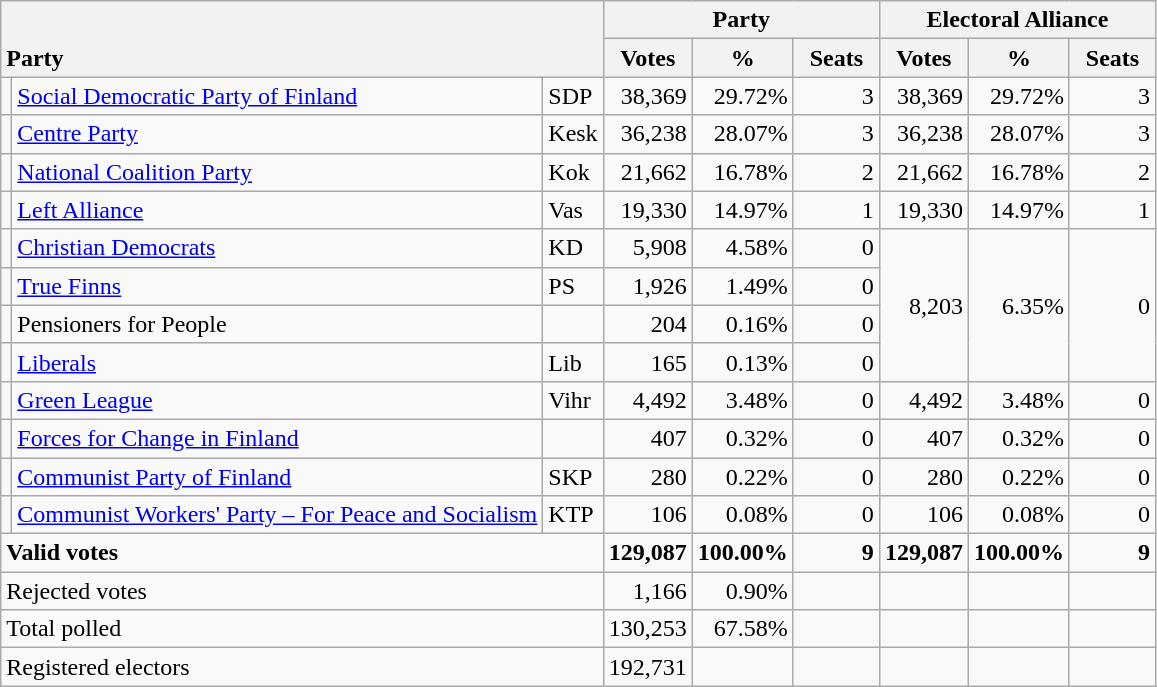<table class="wikitable" border="1" style="text-align:right;">
<tr>
<th style="text-align:left;" valign=bottom rowspan=2 colspan=3>Party</th>
<th colspan=3>Party</th>
<th colspan=3>Electoral Alliance</th>
</tr>
<tr>
<th align=center valign=bottom width="50">Votes</th>
<th align=center valign=bottom width="50">%</th>
<th align=center valign=bottom width="50">Seats</th>
<th align=center valign=bottom width="50">Votes</th>
<th align=center valign=bottom width="50">%</th>
<th align=center valign=bottom width="50">Seats</th>
</tr>
<tr>
<td></td>
<td align=left style="white-space: nowrap;"><a href='#'>Social Democratic Party of Finland</a></td>
<td align=left>SDP</td>
<td>38,369</td>
<td>29.72%</td>
<td>3</td>
<td>38,369</td>
<td>29.72%</td>
<td>3</td>
</tr>
<tr>
<td></td>
<td align=left><a href='#'>Centre Party</a></td>
<td align=left>Kesk</td>
<td>36,238</td>
<td>28.07%</td>
<td>3</td>
<td>36,238</td>
<td>28.07%</td>
<td>3</td>
</tr>
<tr>
<td></td>
<td align=left><a href='#'>National Coalition Party</a></td>
<td align=left>Kok</td>
<td>21,662</td>
<td>16.78%</td>
<td>2</td>
<td>21,662</td>
<td>16.78%</td>
<td>2</td>
</tr>
<tr>
<td></td>
<td align=left><a href='#'>Left Alliance</a></td>
<td align=left>Vas</td>
<td>19,330</td>
<td>14.97%</td>
<td>1</td>
<td>19,330</td>
<td>14.97%</td>
<td>1</td>
</tr>
<tr>
<td></td>
<td align=left><a href='#'>Christian Democrats</a></td>
<td align=left>KD</td>
<td>5,908</td>
<td>4.58%</td>
<td>0</td>
<td rowspan=4>8,203</td>
<td rowspan=4>6.35%</td>
<td rowspan=4>0</td>
</tr>
<tr>
<td></td>
<td align=left><a href='#'>True Finns</a></td>
<td align=left>PS</td>
<td>1,926</td>
<td>1.49%</td>
<td>0</td>
</tr>
<tr>
<td></td>
<td align=left>Pensioners for People</td>
<td align=left></td>
<td>204</td>
<td>0.16%</td>
<td>0</td>
</tr>
<tr>
<td></td>
<td align=left><a href='#'>Liberals</a></td>
<td align=left>Lib</td>
<td>165</td>
<td>0.13%</td>
<td>0</td>
</tr>
<tr>
<td></td>
<td align=left><a href='#'>Green League</a></td>
<td align=left>Vihr</td>
<td>4,492</td>
<td>3.48%</td>
<td>0</td>
<td>4,492</td>
<td>3.48%</td>
<td>0</td>
</tr>
<tr>
<td></td>
<td align=left><a href='#'>Forces for Change in Finland</a></td>
<td align=left></td>
<td>407</td>
<td>0.32%</td>
<td>0</td>
<td>407</td>
<td>0.32%</td>
<td>0</td>
</tr>
<tr>
<td></td>
<td align=left><a href='#'>Communist Party of Finland</a></td>
<td align=left>SKP</td>
<td>280</td>
<td>0.22%</td>
<td>0</td>
<td>280</td>
<td>0.22%</td>
<td>0</td>
</tr>
<tr>
<td></td>
<td align=left><a href='#'>Communist Workers' Party – For Peace and Socialism</a></td>
<td align=left>KTP</td>
<td>106</td>
<td>0.08%</td>
<td>0</td>
<td>106</td>
<td>0.08%</td>
<td>0</td>
</tr>
<tr style="font-weight:bold">
<td align=left colspan=3>Valid votes</td>
<td>129,087</td>
<td>100.00%</td>
<td>9</td>
<td>129,087</td>
<td>100.00%</td>
<td>9</td>
</tr>
<tr>
<td align=left colspan=3>Rejected votes</td>
<td>1,166</td>
<td>0.90%</td>
<td></td>
<td></td>
<td></td>
<td></td>
</tr>
<tr>
<td align=left colspan=3>Total polled</td>
<td>130,253</td>
<td>67.58%</td>
<td></td>
<td></td>
<td></td>
<td></td>
</tr>
<tr>
<td align=left colspan=3>Registered electors</td>
<td>192,731</td>
<td></td>
<td></td>
<td></td>
<td></td>
<td></td>
</tr>
</table>
